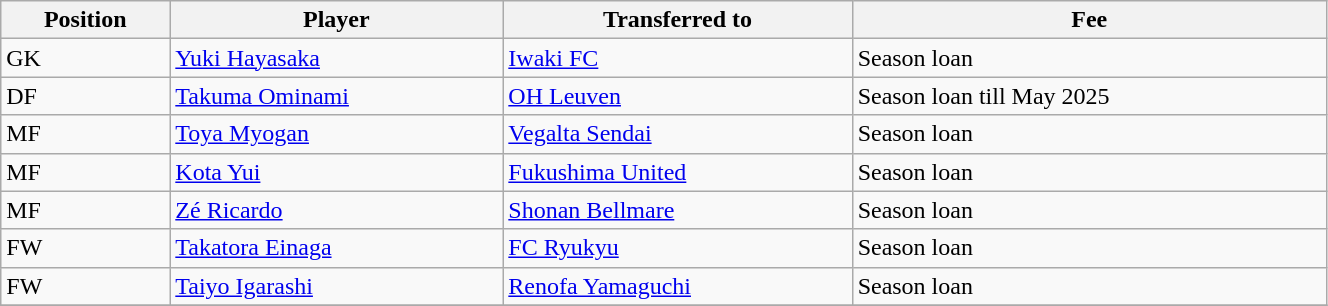<table class="wikitable sortable" style="width:70%; text-align:center; font-size:100%; text-align:left;">
<tr>
<th>Position</th>
<th>Player</th>
<th>Transferred to</th>
<th>Fee</th>
</tr>
<tr>
<td>GK</td>
<td> <a href='#'>Yuki Hayasaka</a></td>
<td> <a href='#'>Iwaki FC</a></td>
<td>Season loan</td>
</tr>
<tr>
<td>DF</td>
<td> <a href='#'>Takuma Ominami</a></td>
<td> <a href='#'>OH Leuven</a></td>
<td>Season loan till May 2025 </td>
</tr>
<tr>
<td>MF</td>
<td> <a href='#'>Toya Myogan</a></td>
<td> <a href='#'>Vegalta Sendai</a></td>
<td>Season loan </td>
</tr>
<tr>
<td>MF</td>
<td> <a href='#'>Kota Yui</a></td>
<td> <a href='#'>Fukushima United</a></td>
<td>Season loan </td>
</tr>
<tr>
<td>MF</td>
<td> <a href='#'>Zé Ricardo</a></td>
<td> <a href='#'>Shonan Bellmare</a></td>
<td>Season loan </td>
</tr>
<tr>
<td>FW</td>
<td> <a href='#'>Takatora Einaga</a></td>
<td> <a href='#'>FC Ryukyu</a></td>
<td>Season loan </td>
</tr>
<tr>
<td>FW</td>
<td> <a href='#'>Taiyo Igarashi</a></td>
<td> <a href='#'>Renofa Yamaguchi</a></td>
<td>Season loan </td>
</tr>
<tr>
</tr>
</table>
